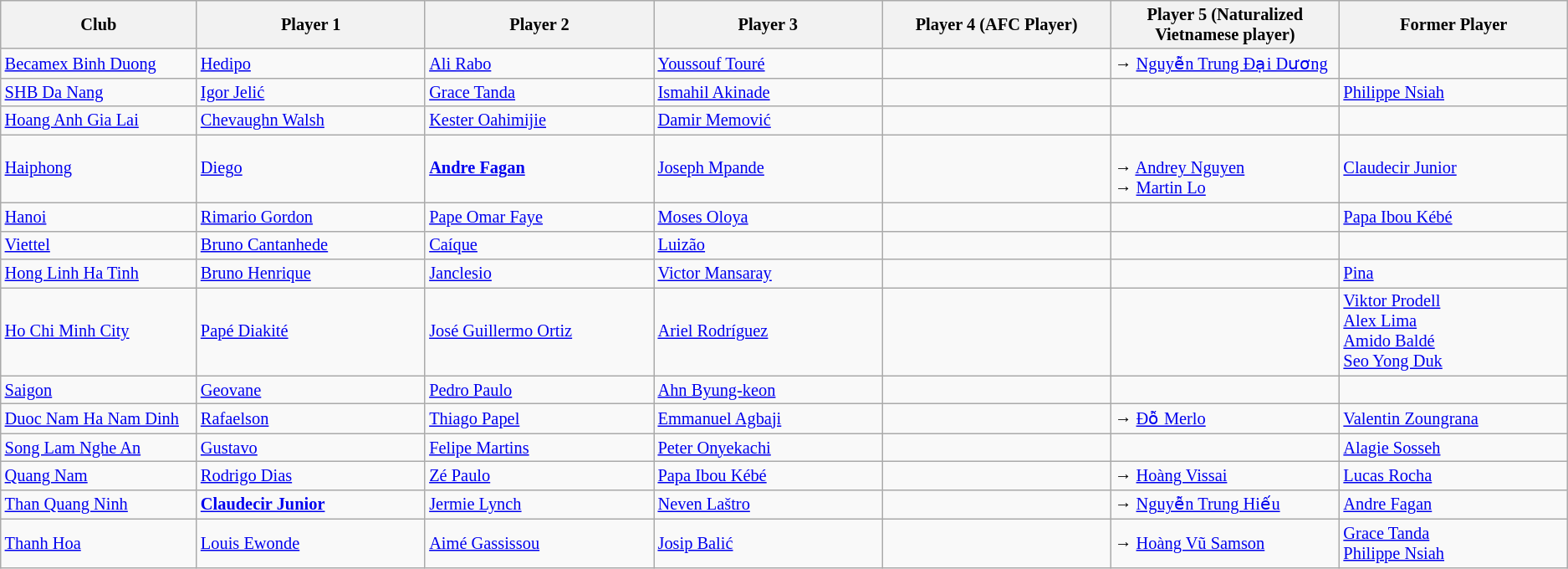<table class="wikitable" style="font-size:85%;">
<tr>
<th style="width:12%">Club</th>
<th style="width:14%">Player 1</th>
<th style="width:14%">Player 2</th>
<th style="width:14%">Player 3</th>
<th style="width:14%">Player 4 (AFC Player)</th>
<th style="width:14%">Player 5 (Naturalized Vietnamese player)</th>
<th style="width:14%">Former Player</th>
</tr>
<tr>
<td><a href='#'>Becamex Binh Duong</a></td>
<td> <a href='#'>Hedipo</a></td>
<td> <a href='#'>Ali Rabo</a></td>
<td> <a href='#'>Youssouf Touré</a></td>
<td></td>
<td>→ <a href='#'>Nguyễn Trung Đại Dương</a></td>
<td></td>
</tr>
<tr>
<td><a href='#'>SHB Da Nang</a></td>
<td> <a href='#'>Igor Jelić</a></td>
<td>  <a href='#'>Grace Tanda</a></td>
<td> <a href='#'>Ismahil Akinade</a></td>
<td></td>
<td></td>
<td> <a href='#'>Philippe Nsiah</a></td>
</tr>
<tr>
<td><a href='#'>Hoang Anh Gia Lai</a></td>
<td> <a href='#'>Chevaughn Walsh</a></td>
<td> <a href='#'>Kester Oahimijie</a></td>
<td> <a href='#'>Damir Memović</a></td>
<td></td>
<td></td>
<td></td>
</tr>
<tr>
<td><a href='#'>Haiphong</a></td>
<td> <a href='#'>Diego</a></td>
<td> <strong><a href='#'>Andre Fagan</a></strong></td>
<td> <a href='#'>Joseph Mpande</a></td>
<td></td>
<td><br>→ <a href='#'>Andrey Nguyen</a> <br>→ <a href='#'>Martin Lo</a></td>
<td> <a href='#'>Claudecir Junior</a></td>
</tr>
<tr>
<td><a href='#'>Hanoi</a></td>
<td> <a href='#'>Rimario Gordon</a></td>
<td> <a href='#'>Pape Omar Faye</a></td>
<td> <a href='#'>Moses Oloya</a></td>
<td></td>
<td></td>
<td> <a href='#'>Papa Ibou Kébé</a></td>
</tr>
<tr>
<td><a href='#'>Viettel</a></td>
<td> <a href='#'>Bruno Cantanhede</a></td>
<td> <a href='#'>Caíque</a></td>
<td> <a href='#'>Luizão</a></td>
<td></td>
<td></td>
<td></td>
</tr>
<tr>
<td><a href='#'>Hong Linh Ha Tinh</a></td>
<td> <a href='#'>Bruno Henrique</a></td>
<td> <a href='#'>Janclesio</a></td>
<td> <a href='#'>Victor Mansaray</a></td>
<td></td>
<td></td>
<td> <a href='#'>Pina</a></td>
</tr>
<tr>
<td><a href='#'>Ho Chi Minh City</a></td>
<td> <a href='#'>Papé Diakité</a></td>
<td> <a href='#'>José Guillermo Ortiz</a></td>
<td> <a href='#'>Ariel Rodríguez</a></td>
<td></td>
<td></td>
<td>  <a href='#'>Viktor Prodell</a> <br>  <a href='#'>Alex Lima</a> <br>  <a href='#'>Amido Baldé</a> <br>   <a href='#'>Seo Yong Duk</a></td>
</tr>
<tr>
<td><a href='#'>Saigon</a></td>
<td> <a href='#'>Geovane</a></td>
<td> <a href='#'>Pedro Paulo</a></td>
<td> <a href='#'>Ahn Byung-keon</a></td>
<td></td>
<td></td>
<td></td>
</tr>
<tr>
<td><a href='#'>Duoc Nam Ha Nam Dinh</a></td>
<td> <a href='#'>Rafaelson</a></td>
<td> <a href='#'>Thiago Papel</a></td>
<td> <a href='#'>Emmanuel Agbaji</a></td>
<td></td>
<td>→ <a href='#'>Đỗ Merlo</a></td>
<td> <a href='#'>Valentin Zoungrana</a></td>
</tr>
<tr>
<td><a href='#'>Song Lam Nghe An</a></td>
<td> <a href='#'>Gustavo</a></td>
<td> <a href='#'>Felipe Martins</a></td>
<td> <a href='#'>Peter Onyekachi</a></td>
<td></td>
<td></td>
<td> <a href='#'>Alagie Sosseh</a></td>
</tr>
<tr>
<td><a href='#'>Quang Nam</a></td>
<td> <a href='#'>Rodrigo Dias</a></td>
<td> <a href='#'>Zé Paulo</a></td>
<td> <a href='#'>Papa Ibou Kébé</a></td>
<td></td>
<td>→ <a href='#'>Hoàng Vissai</a></td>
<td> <a href='#'>Lucas Rocha</a></td>
</tr>
<tr>
<td><a href='#'>Than Quang Ninh</a></td>
<td> <strong><a href='#'>Claudecir Junior</a></strong></td>
<td> <a href='#'>Jermie Lynch</a></td>
<td> <a href='#'>Neven Laštro</a></td>
<td></td>
<td>→ <a href='#'>Nguyễn Trung Hiếu</a></td>
<td> <a href='#'>Andre Fagan</a></td>
</tr>
<tr>
<td><a href='#'>Thanh Hoa</a></td>
<td> <a href='#'>Louis Ewonde</a></td>
<td> <a href='#'>Aimé Gassissou</a></td>
<td> <a href='#'>Josip Balić</a></td>
<td></td>
<td>→ <a href='#'>Hoàng Vũ Samson</a></td>
<td>  <a href='#'>Grace Tanda</a> <br>  <a href='#'>Philippe Nsiah</a></td>
</tr>
</table>
